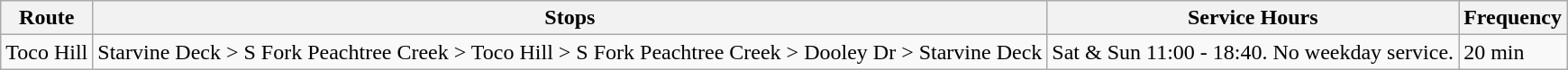<table class="wikitable">
<tr>
<th>Route</th>
<th>Stops</th>
<th>Service Hours</th>
<th>Frequency</th>
</tr>
<tr>
<td>Toco Hill</td>
<td>Starvine Deck > S Fork Peachtree Creek > Toco Hill > S Fork Peachtree Creek > Dooley Dr > Starvine Deck</td>
<td>Sat & Sun 11:00 - 18:40. No weekday service.</td>
<td>20 min</td>
</tr>
</table>
